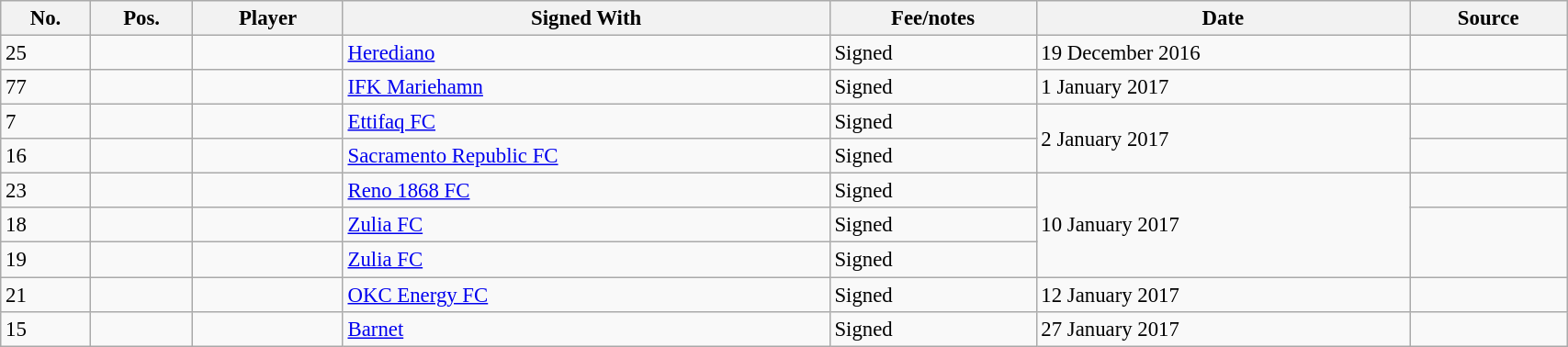<table class="wikitable sortable" style="width:90%; text-align:center; font-size:95%; text-align:left;">
<tr>
<th><strong>No.</strong></th>
<th><strong>Pos.</strong></th>
<th><strong>Player</strong></th>
<th><strong>Signed With</strong></th>
<th><strong>Fee/notes</strong></th>
<th><strong>Date</strong></th>
<th><strong>Source</strong></th>
</tr>
<tr>
<td>25</td>
<td align=center></td>
<td></td>
<td> <a href='#'>Herediano</a></td>
<td>Signed</td>
<td>19 December 2016</td>
<td></td>
</tr>
<tr>
<td>77</td>
<td align=center></td>
<td></td>
<td> <a href='#'>IFK Mariehamn</a></td>
<td>Signed</td>
<td>1 January 2017</td>
<td></td>
</tr>
<tr>
<td>7</td>
<td align=center></td>
<td></td>
<td> <a href='#'>Ettifaq FC</a></td>
<td>Signed</td>
<td rowspan="2">2 January 2017</td>
<td></td>
</tr>
<tr>
<td>16</td>
<td align=center></td>
<td></td>
<td> <a href='#'>Sacramento Republic FC</a></td>
<td>Signed</td>
<td></td>
</tr>
<tr>
<td>23</td>
<td align=center></td>
<td></td>
<td> <a href='#'>Reno 1868 FC</a></td>
<td>Signed</td>
<td rowspan="3">10 January 2017</td>
<td></td>
</tr>
<tr>
<td>18</td>
<td align=center></td>
<td></td>
<td> <a href='#'>Zulia FC</a></td>
<td>Signed</td>
<td rowspan="2"></td>
</tr>
<tr>
<td>19</td>
<td align=center></td>
<td></td>
<td> <a href='#'>Zulia FC</a></td>
<td>Signed</td>
</tr>
<tr>
<td>21</td>
<td align=center></td>
<td></td>
<td> <a href='#'>OKC Energy FC</a></td>
<td>Signed</td>
<td>12 January 2017</td>
<td></td>
</tr>
<tr>
<td>15</td>
<td align=center></td>
<td></td>
<td> <a href='#'>Barnet</a></td>
<td>Signed</td>
<td>27 January 2017</td>
<td></td>
</tr>
</table>
